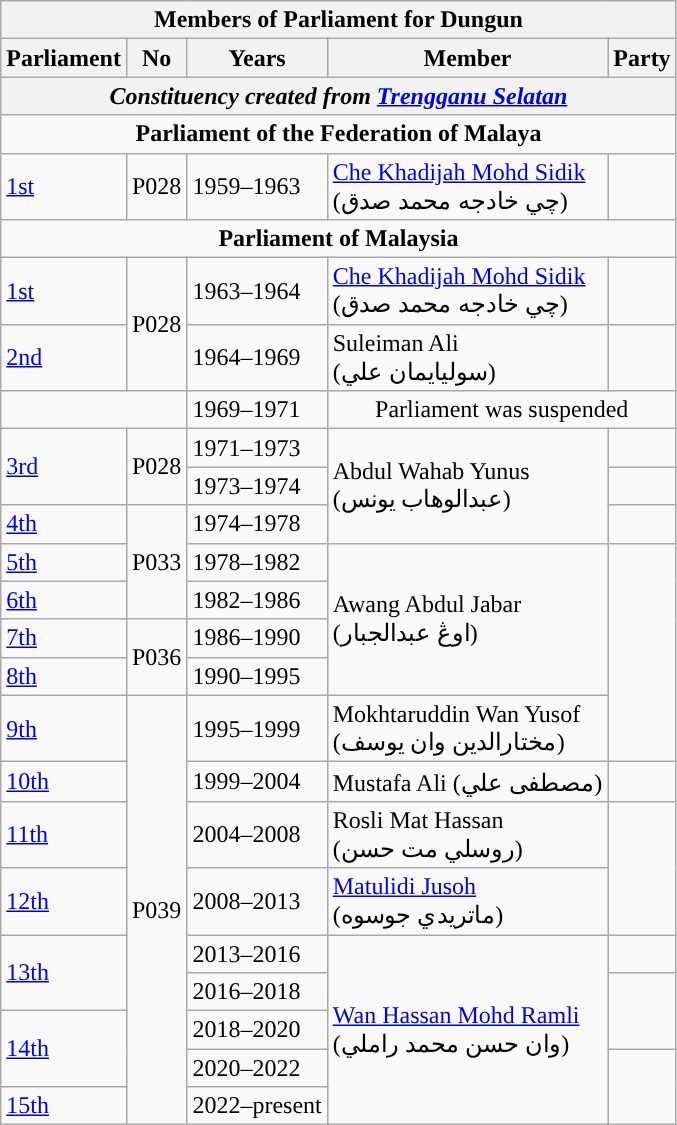<table class=wikitable>
<tr>
<th colspan="5">Members of Parliament for Dungun</th>
</tr>
<tr>
<th>Parliament</th>
<th>No</th>
<th>Years</th>
<th>Member</th>
<th>Party</th>
</tr>
<tr>
<th colspan="5" align="center"><em>Constituency created from <a href='#'>Trengganu Selatan</a></em></th>
</tr>
<tr>
<td colspan="5" align="center"><strong>Parliament of the Federation of Malaya</strong></td>
</tr>
<tr>
<td><a href='#'>1st</a></td>
<td>P028</td>
<td>1959–1963</td>
<td><a href='#'>Che Khadijah Mohd Sidik</a><br>  (چي خادجه محمد صدق)</td>
<td></td>
</tr>
<tr>
<td colspan="5" align="center"><strong>Parliament of Malaysia</strong></td>
</tr>
<tr>
<td><a href='#'>1st</a></td>
<td rowspan="2">P028</td>
<td>1963–1964</td>
<td><a href='#'>Che Khadijah Mohd Sidik</a> <br> (چي خادجه محمد صدق)</td>
<td></td>
</tr>
<tr>
<td><a href='#'>2nd</a></td>
<td>1964–1969</td>
<td>Suleiman Ali <br> (سوليايمان علي)</td>
<td></td>
</tr>
<tr>
<td colspan="2"></td>
<td>1969–1971</td>
<td colspan=2 align=center>Parliament was suspended</td>
</tr>
<tr>
<td rowspan=2><a href='#'>3rd</a></td>
<td rowspan="2">P028</td>
<td>1971–1973</td>
<td rowspan=3>Abdul Wahab Yunus<br>  (عبدالوهاب يونس)</td>
<td></td>
</tr>
<tr>
<td>1973–1974</td>
<td></td>
</tr>
<tr>
<td><a href='#'>4th</a></td>
<td rowspan="3">P033</td>
<td>1974–1978</td>
<td></td>
</tr>
<tr>
<td><a href='#'>5th</a></td>
<td>1978–1982</td>
<td rowspan=4>Awang Abdul Jabar<br>  (اوڠ عبدالجبار)</td>
<td rowspan="5"></td>
</tr>
<tr>
<td><a href='#'>6th</a></td>
<td>1982–1986</td>
</tr>
<tr>
<td><a href='#'>7th</a></td>
<td rowspan="2">P036</td>
<td>1986–1990</td>
</tr>
<tr>
<td><a href='#'>8th</a></td>
<td>1990–1995</td>
</tr>
<tr>
<td><a href='#'>9th</a></td>
<td rowspan=9>P039</td>
<td>1995–1999</td>
<td>Mokhtaruddin Wan Yusof<br>  (مختارالدين وان يوسف)</td>
</tr>
<tr>
<td><a href='#'>10th</a></td>
<td>1999–2004</td>
<td>Mustafa Ali (مصطفى علي)</td>
<td></td>
</tr>
<tr>
<td><a href='#'>11th</a></td>
<td>2004–2008</td>
<td>Rosli Mat Hassan <br> (روسلي مت حسن)</td>
<td rowspan="2"></td>
</tr>
<tr>
<td><a href='#'>12th</a></td>
<td>2008–2013</td>
<td><a href='#'>Matulidi Jusoh</a><br>  (ماتريدي جوسوه)</td>
</tr>
<tr>
<td rowspan=2><a href='#'>13th</a></td>
<td>2013–2016</td>
<td rowspan=5><a href='#'>Wan Hassan Mohd Ramli</a> <br> (وان حسن محمد راملي)</td>
<td></td>
</tr>
<tr>
<td>2016–2018</td>
<td rowspan=2></td>
</tr>
<tr>
<td rowspan="2"><a href='#'>14th</a></td>
<td>2018–2020</td>
</tr>
<tr>
<td>2020–2022</td>
<td rowspan=2></td>
</tr>
<tr>
<td><a href='#'>15th</a></td>
<td>2022–present</td>
</tr>
</table>
